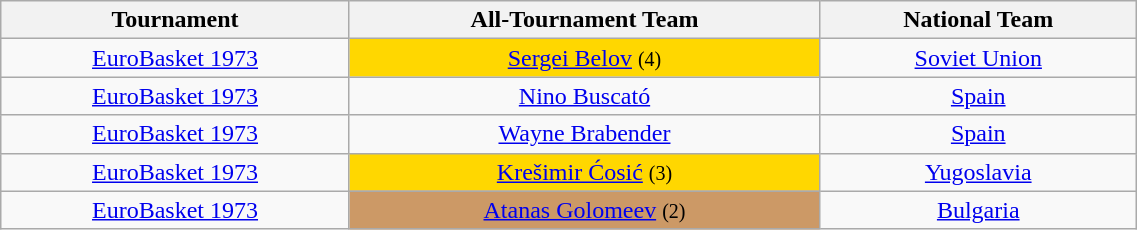<table class="wikitable sortable" style="text-align:center; width: 60%">
<tr>
<th>Tournament</th>
<th>All-Tournament Team</th>
<th>National Team</th>
</tr>
<tr>
<td><a href='#'>EuroBasket 1973</a></td>
<td bgcolor="#FFD700"> <a href='#'>Sergei Belov</a> <small>(4)</small></td>
<td> <a href='#'>Soviet Union</a></td>
</tr>
<tr>
<td><a href='#'>EuroBasket 1973</a></td>
<td> <a href='#'>Nino Buscató</a></td>
<td> <a href='#'>Spain</a></td>
</tr>
<tr>
<td><a href='#'>EuroBasket 1973</a></td>
<td> <a href='#'>Wayne Brabender</a></td>
<td> <a href='#'>Spain</a></td>
</tr>
<tr>
<td><a href='#'>EuroBasket 1973</a></td>
<td bgcolor="#FFD700"> <a href='#'>Krešimir Ćosić</a> <small>(3)</small></td>
<td> <a href='#'>Yugoslavia</a></td>
</tr>
<tr>
<td><a href='#'>EuroBasket 1973</a></td>
<td bgcolor="#cc9966"> <a href='#'>Atanas Golomeev</a> <small>(2)</small></td>
<td> <a href='#'>Bulgaria</a></td>
</tr>
</table>
